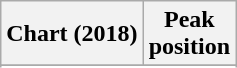<table class="wikitable plainrowheaders">
<tr>
<th>Chart (2018)</th>
<th>Peak<br>position</th>
</tr>
<tr>
</tr>
<tr>
</tr>
<tr>
</tr>
<tr>
</tr>
</table>
